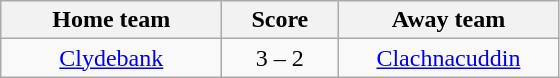<table class="wikitable" style="text-align: center">
<tr>
<th width=140>Home team</th>
<th width=70>Score</th>
<th width=140>Away team</th>
</tr>
<tr>
<td><a href='#'>Clydebank</a></td>
<td>3 – 2</td>
<td><a href='#'>Clachnacuddin</a></td>
</tr>
</table>
